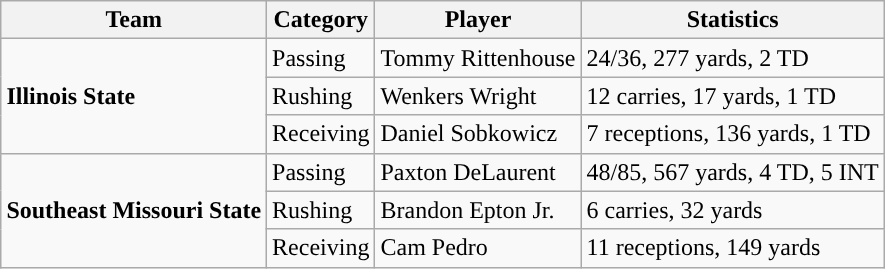<table class="wikitable" style="float: right;">
<tr>
<th>Team</th>
<th>Category</th>
<th>Player</th>
<th>Statistics</th>
</tr>
<tr>
<td rowspan=3><strong>Illinois State</strong></td>
<td>Passing</td>
<td>Tommy Rittenhouse</td>
<td>24/36, 277 yards, 2 TD</td>
</tr>
<tr>
<td>Rushing</td>
<td>Wenkers Wright</td>
<td>12 carries, 17 yards, 1 TD</td>
</tr>
<tr>
<td>Receiving</td>
<td>Daniel Sobkowicz</td>
<td>7 receptions, 136 yards, 1 TD</td>
</tr>
<tr>
<td rowspan=3><strong>Southeast Missouri State</strong></td>
<td>Passing</td>
<td>Paxton DeLaurent</td>
<td>48/85, 567 yards, 4 TD, 5 INT</td>
</tr>
<tr>
<td>Rushing</td>
<td>Brandon Epton Jr.</td>
<td>6 carries, 32 yards</td>
</tr>
<tr>
<td>Receiving</td>
<td>Cam Pedro</td>
<td>11 receptions, 149 yards</td>
</tr>
</table>
